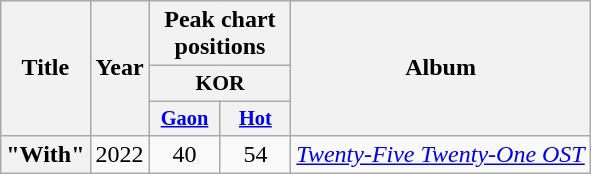<table class="wikitable plainrowheaders" style="text-align:center">
<tr>
<th scope="col" rowspan="3">Title</th>
<th scope="col" rowspan="3">Year</th>
<th scope="col" colspan="2">Peak chart positions</th>
<th scope="col" rowspan="3">Album</th>
</tr>
<tr>
<th scope="col" colspan="2" style="font-size:90%">KOR</th>
</tr>
<tr>
<th scope="col" style="width:3em;font-size:85%"><a href='#'>Gaon</a><br></th>
<th scope="col" style="width:3em;font-size:85%"><a href='#'>Hot</a><br></th>
</tr>
<tr>
<th scope=row>"With"<br></th>
<td>2022</td>
<td>40</td>
<td>54</td>
<td><em><a href='#'>Twenty-Five Twenty-One OST</a></em></td>
</tr>
</table>
